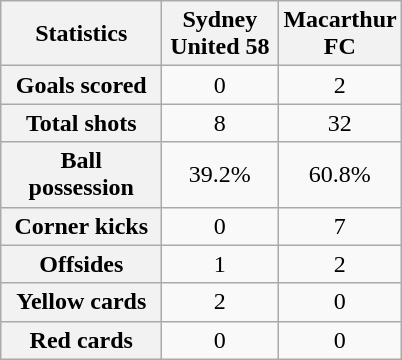<table class="wikitable" style="text-align: center">
<tr>
<th width=100>Statistics</th>
<th width=70>Sydney United 58</th>
<th width=70>Macarthur FC</th>
</tr>
<tr>
<th scope=row>Goals scored</th>
<td>0</td>
<td>2</td>
</tr>
<tr>
<th scope=row>Total shots</th>
<td>8</td>
<td>32</td>
</tr>
<tr>
<th scope=row>Ball possession</th>
<td>39.2%</td>
<td>60.8%</td>
</tr>
<tr>
<th scope=row>Corner kicks</th>
<td>0</td>
<td>7</td>
</tr>
<tr>
<th scope=row>Offsides</th>
<td>1</td>
<td>2</td>
</tr>
<tr>
<th scope=row>Yellow cards</th>
<td>2</td>
<td>0</td>
</tr>
<tr>
<th scope=row>Red cards</th>
<td>0</td>
<td>0</td>
</tr>
</table>
